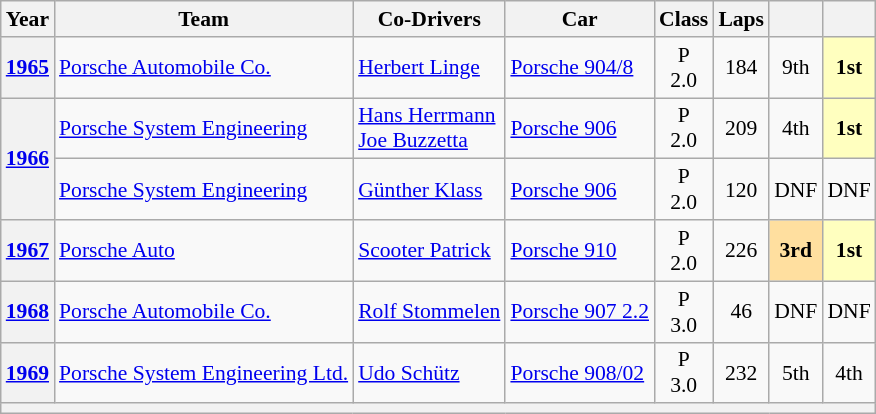<table class="wikitable" style="text-align:center; font-size:90%">
<tr>
<th>Year</th>
<th>Team</th>
<th>Co-Drivers</th>
<th>Car</th>
<th>Class</th>
<th>Laps</th>
<th></th>
<th></th>
</tr>
<tr>
<th><a href='#'>1965</a></th>
<td align="left"> <a href='#'>Porsche Automobile Co.</a></td>
<td align="left"> <a href='#'>Herbert Linge</a></td>
<td align="left"><a href='#'>Porsche 904/8</a></td>
<td>P<br>2.0</td>
<td>184</td>
<td>9th</td>
<td style="background:#FFFFBF;"><strong>1st</strong></td>
</tr>
<tr>
<th rowspan=2><a href='#'>1966</a></th>
<td align="left"> <a href='#'>Porsche System Engineering</a></td>
<td align="left"> <a href='#'>Hans Herrmann</a><br> <a href='#'>Joe Buzzetta</a></td>
<td align="left"><a href='#'>Porsche 906</a></td>
<td>P<br>2.0</td>
<td>209</td>
<td>4th</td>
<td style="background:#FFFFBF;"><strong>1st</strong></td>
</tr>
<tr>
<td align="left"> <a href='#'>Porsche System Engineering</a></td>
<td align="left"> <a href='#'>Günther Klass</a></td>
<td align="left"><a href='#'>Porsche 906</a></td>
<td>P<br>2.0</td>
<td>120</td>
<td>DNF</td>
<td>DNF</td>
</tr>
<tr>
<th><a href='#'>1967</a></th>
<td align="left"> <a href='#'>Porsche Auto</a></td>
<td align="left"> <a href='#'>Scooter Patrick</a></td>
<td align="left"><a href='#'>Porsche 910</a></td>
<td>P<br>2.0</td>
<td>226</td>
<td style="background:#FFDF9F;"><strong>3rd</strong></td>
<td style="background:#FFFFBF;"><strong>1st</strong></td>
</tr>
<tr>
<th><a href='#'>1968</a></th>
<td align="left"> <a href='#'>Porsche Automobile Co.</a></td>
<td align="left"> <a href='#'>Rolf Stommelen</a></td>
<td align="left"><a href='#'>Porsche 907 2.2</a></td>
<td>P<br>3.0</td>
<td>46</td>
<td>DNF</td>
<td>DNF</td>
</tr>
<tr>
<th><a href='#'>1969</a></th>
<td align="left"> <a href='#'>Porsche System Engineering Ltd.</a></td>
<td align="left"> <a href='#'>Udo Schütz</a></td>
<td align="left"><a href='#'>Porsche 908/02</a></td>
<td>P<br>3.0</td>
<td>232</td>
<td>5th</td>
<td>4th</td>
</tr>
<tr>
<th colspan="8"></th>
</tr>
</table>
